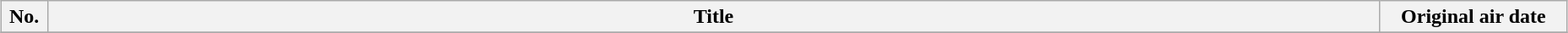<table class="wikitable plainrowheaders" style="width:98%; margin:auto; background:#FFF;">
<tr>
<th style="width:3%;">No.</th>
<th>Title</th>
<th style="width:12%;">Original air date</th>
</tr>
<tr>
</tr>
</table>
